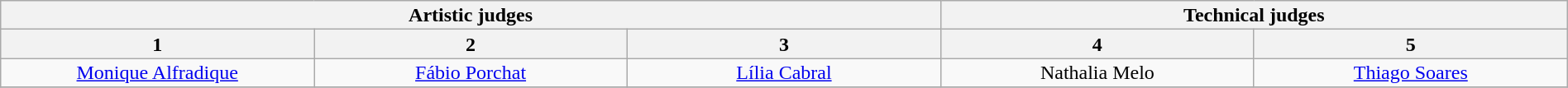<table class="wikitable" style="font-size:100%; line-height:16px; text-align:center" width="100%">
<tr>
<th colspan=3>Artistic judges</th>
<th colspan=2>Technical judges</th>
</tr>
<tr>
<th width="20.0%">1</th>
<th width="20.0%">2</th>
<th width="20.0%">3</th>
<th width="20.0%">4</th>
<th width="20.0%">5</th>
</tr>
<tr>
<td><a href='#'>Monique Alfradique</a></td>
<td><a href='#'>Fábio Porchat</a></td>
<td><a href='#'>Lília Cabral</a></td>
<td>Nathalia Melo</td>
<td><a href='#'>Thiago Soares</a></td>
</tr>
<tr>
</tr>
</table>
